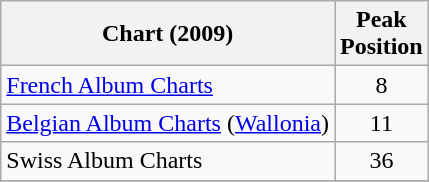<table class="wikitable sortable">
<tr>
<th align="left">Chart (2009)</th>
<th align="left">Peak<br>Position </th>
</tr>
<tr>
<td align="left"><a href='#'>French Album Charts</a></td>
<td align="center">8</td>
</tr>
<tr>
<td align="left"><a href='#'>Belgian Album Charts</a> (<a href='#'>Wallonia</a>)</td>
<td align="center">11</td>
</tr>
<tr>
<td align="left">Swiss Album Charts</td>
<td align="center">36</td>
</tr>
<tr>
</tr>
</table>
